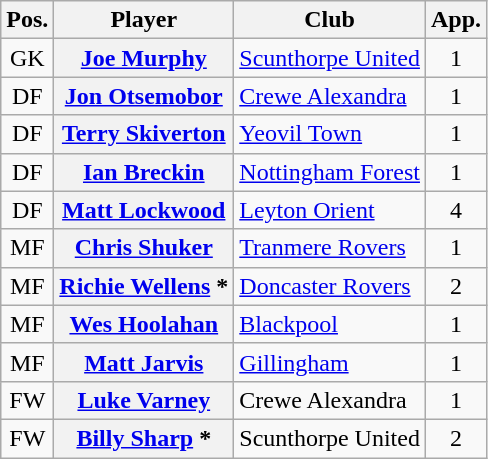<table class="wikitable plainrowheaders" style="text-align: left">
<tr>
<th scope=col>Pos.</th>
<th scope=col>Player</th>
<th scope=col>Club</th>
<th scope=col>App.</th>
</tr>
<tr>
<td style=text-align:center>GK</td>
<th scope=row><a href='#'>Joe Murphy</a></th>
<td><a href='#'>Scunthorpe United</a></td>
<td style=text-align:center>1</td>
</tr>
<tr>
<td style=text-align:center>DF</td>
<th scope=row><a href='#'>Jon Otsemobor</a></th>
<td><a href='#'>Crewe Alexandra</a></td>
<td style=text-align:center>1</td>
</tr>
<tr>
<td style=text-align:center>DF</td>
<th scope=row><a href='#'>Terry Skiverton</a></th>
<td><a href='#'>Yeovil Town</a></td>
<td style=text-align:center>1</td>
</tr>
<tr>
<td style=text-align:center>DF</td>
<th scope=row><a href='#'>Ian Breckin</a></th>
<td><a href='#'>Nottingham Forest</a></td>
<td style=text-align:center>1</td>
</tr>
<tr>
<td style=text-align:center>DF</td>
<th scope=row><a href='#'>Matt Lockwood</a></th>
<td><a href='#'>Leyton Orient</a></td>
<td style=text-align:center>4</td>
</tr>
<tr>
<td style=text-align:center>MF</td>
<th scope=row><a href='#'>Chris Shuker</a></th>
<td><a href='#'>Tranmere Rovers</a></td>
<td style=text-align:center>1</td>
</tr>
<tr>
<td style=text-align:center>MF</td>
<th scope=row><a href='#'>Richie Wellens</a> *</th>
<td><a href='#'>Doncaster Rovers</a></td>
<td style=text-align:center>2</td>
</tr>
<tr>
<td style=text-align:center>MF</td>
<th scope=row><a href='#'>Wes Hoolahan</a></th>
<td><a href='#'>Blackpool</a></td>
<td style=text-align:center>1</td>
</tr>
<tr>
<td style=text-align:center>MF</td>
<th scope=row><a href='#'>Matt Jarvis</a></th>
<td><a href='#'>Gillingham</a></td>
<td style=text-align:center>1</td>
</tr>
<tr>
<td style=text-align:center>FW</td>
<th scope=row><a href='#'>Luke Varney</a></th>
<td>Crewe Alexandra</td>
<td style=text-align:center>1</td>
</tr>
<tr>
<td style=text-align:center>FW</td>
<th scope=row><a href='#'>Billy Sharp</a> *</th>
<td>Scunthorpe United</td>
<td style=text-align:center>2</td>
</tr>
</table>
